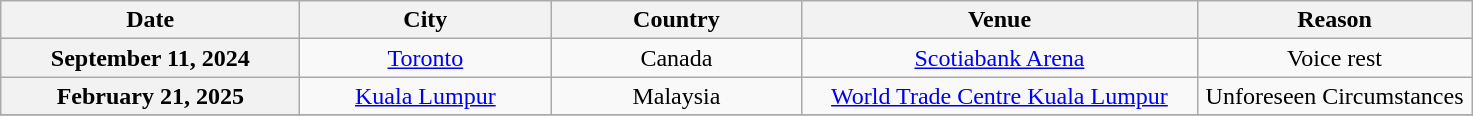<table class="wikitable plainrowheaders" style="text-align:center;">
<tr>
<th scope="col" style="width:12em;">Date</th>
<th scope="col" style="width:10em;">City</th>
<th scope="col" style="width:10em;">Country</th>
<th scope="col" style="width:16em;">Venue</th>
<th scope="col" style="width:11em;">Reason</th>
</tr>
<tr>
<th scope="row" style="text-align:center;">September 11, 2024</th>
<td><a href='#'>Toronto</a></td>
<td>Canada</td>
<td><a href='#'>Scotiabank Arena</a></td>
<td>Voice rest</td>
</tr>
<tr>
<th scope="row" style="text-align:center;">February 21, 2025</th>
<td><a href='#'>Kuala Lumpur</a></td>
<td>Malaysia</td>
<td><a href='#'>World Trade Centre Kuala Lumpur</a></td>
<td>Unforeseen Circumstances</td>
</tr>
<tr>
</tr>
</table>
